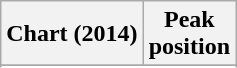<table class="wikitable sortable plainrowheaders" style="text-align:center">
<tr>
<th scope="col">Chart (2014)</th>
<th scope="col">Peak<br>position</th>
</tr>
<tr>
</tr>
<tr>
</tr>
<tr>
</tr>
<tr>
</tr>
</table>
